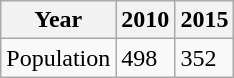<table class="wikitable">
<tr>
<th>Year</th>
<th>2010</th>
<th>2015</th>
</tr>
<tr>
<td>Population</td>
<td>498</td>
<td>352</td>
</tr>
</table>
